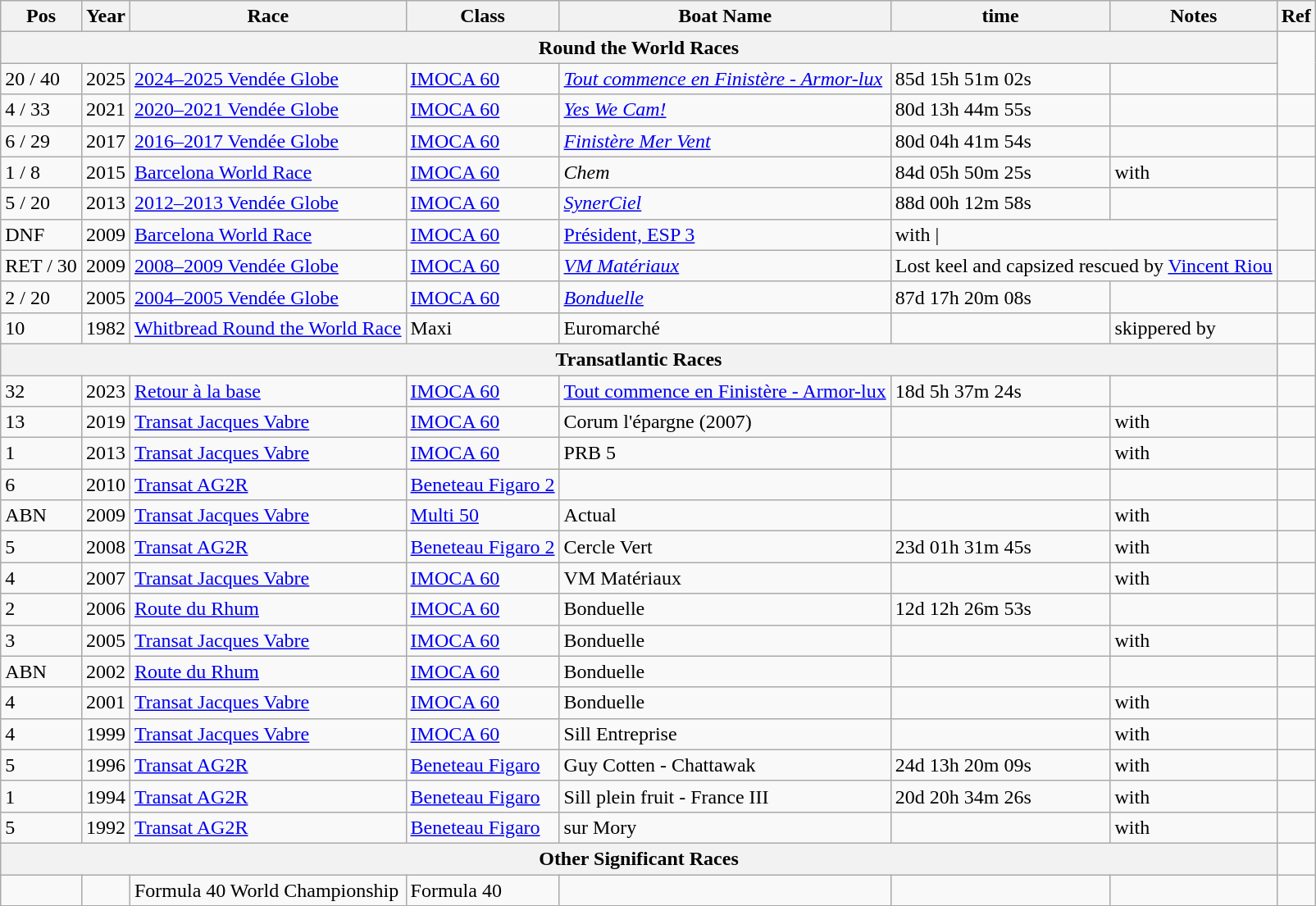<table class="wikitable sortable">
<tr>
<th>Pos</th>
<th>Year</th>
<th>Race</th>
<th>Class</th>
<th>Boat Name</th>
<th>time</th>
<th>Notes</th>
<th>Ref</th>
</tr>
<tr>
<th colspan = 7><strong>Round the World Races</strong></th>
</tr>
<tr>
<td>20 / 40</td>
<td>2025</td>
<td><a href='#'>2024–2025 Vendée Globe</a></td>
<td><a href='#'>IMOCA 60</a></td>
<td><em><a href='#'>Tout commence en Finistère - Armor-lux</a></em></td>
<td>85d 15h 51m 02s</td>
<td></td>
</tr>
<tr>
<td>4 / 33</td>
<td>2021</td>
<td><a href='#'>2020–2021 Vendée Globe</a></td>
<td><a href='#'>IMOCA 60</a></td>
<td><em><a href='#'>Yes We Cam!</a></em></td>
<td>80d 13h 44m 55s</td>
<td></td>
<td></td>
</tr>
<tr>
<td>6 / 29</td>
<td>2017</td>
<td><a href='#'>2016–2017 Vendée Globe</a></td>
<td><a href='#'>IMOCA 60</a></td>
<td><em><a href='#'>Finistère Mer Vent</a></em></td>
<td>80d 04h 41m 54s</td>
<td></td>
<td></td>
</tr>
<tr>
<td>1 / 8</td>
<td>2015</td>
<td><a href='#'>Barcelona World Race</a></td>
<td><a href='#'>IMOCA 60</a></td>
<td><em>Chem</em></td>
<td>84d 05h 50m 25s</td>
<td>with </td>
<td></td>
</tr>
<tr>
<td>5 / 20</td>
<td>2013</td>
<td><a href='#'>2012–2013 Vendée Globe</a></td>
<td><a href='#'>IMOCA 60</a></td>
<td><em><a href='#'>SynerCiel</a></em></td>
<td>88d 00h 12m 58s</td>
<td></td>
</tr>
<tr>
<td>DNF</td>
<td>2009</td>
<td><a href='#'>Barcelona World Race</a></td>
<td><a href='#'>IMOCA 60</a></td>
<td><a href='#'>Président, ESP 3</a></td>
<td colspan=2>with  | </td>
</tr>
<tr>
<td>RET / 30</td>
<td>2009</td>
<td><a href='#'>2008–2009 Vendée Globe</a></td>
<td><a href='#'>IMOCA 60</a></td>
<td><em><a href='#'>VM Matériaux</a></em></td>
<td colspan=2>Lost keel and capsized rescued by <a href='#'>Vincent Riou</a></td>
<td></td>
</tr>
<tr>
<td>2 / 20</td>
<td>2005</td>
<td><a href='#'>2004–2005 Vendée Globe</a></td>
<td><a href='#'>IMOCA 60</a></td>
<td><em><a href='#'>Bonduelle</a></em></td>
<td>87d 17h 20m 08s</td>
<td></td>
<td></td>
</tr>
<tr>
<td>10</td>
<td>1982</td>
<td><a href='#'>Whitbread Round the World Race</a></td>
<td>Maxi</td>
<td>Euromarché</td>
<td></td>
<td>skippered by </td>
<td></td>
</tr>
<tr>
<th colspan = 7>Transatlantic Races</th>
</tr>
<tr>
<td>32</td>
<td>2023</td>
<td><a href='#'>Retour à la base</a></td>
<td><a href='#'>IMOCA 60</a></td>
<td><a href='#'>Tout commence en Finistère - Armor-lux</a></td>
<td>18d 5h 37m 24s</td>
<td></td>
<td></td>
</tr>
<tr>
<td>13</td>
<td>2019</td>
<td><a href='#'>Transat Jacques Vabre</a></td>
<td><a href='#'>IMOCA 60</a></td>
<td>Corum l'épargne (2007)</td>
<td></td>
<td>with </td>
<td></td>
</tr>
<tr>
<td>1</td>
<td>2013</td>
<td><a href='#'>Transat Jacques Vabre</a></td>
<td><a href='#'>IMOCA 60</a></td>
<td>PRB 5</td>
<td></td>
<td>with </td>
<td></td>
</tr>
<tr>
<td>6</td>
<td>2010</td>
<td><a href='#'>Transat AG2R</a></td>
<td><a href='#'>Beneteau Figaro 2</a></td>
<td></td>
<td></td>
<td></td>
</tr>
<tr>
<td>ABN</td>
<td>2009</td>
<td><a href='#'>Transat Jacques Vabre</a></td>
<td><a href='#'>Multi 50</a></td>
<td>Actual</td>
<td></td>
<td>with </td>
<td></td>
</tr>
<tr>
<td>5</td>
<td>2008</td>
<td><a href='#'>Transat AG2R</a></td>
<td><a href='#'>Beneteau Figaro 2</a></td>
<td>Cercle Vert</td>
<td>23d 01h 31m 45s</td>
<td>with </td>
<td></td>
</tr>
<tr>
<td>4</td>
<td>2007</td>
<td><a href='#'>Transat Jacques Vabre</a></td>
<td><a href='#'>IMOCA 60</a></td>
<td>VM Matériaux</td>
<td></td>
<td>with </td>
<td></td>
</tr>
<tr>
<td>2</td>
<td>2006</td>
<td><a href='#'>Route du Rhum</a></td>
<td><a href='#'>IMOCA 60</a></td>
<td>Bonduelle</td>
<td>12d 12h 26m 53s</td>
<td></td>
<td></td>
</tr>
<tr>
<td>3</td>
<td>2005</td>
<td><a href='#'>Transat Jacques Vabre</a></td>
<td><a href='#'>IMOCA 60</a></td>
<td>Bonduelle</td>
<td></td>
<td>with </td>
<td></td>
</tr>
<tr>
<td>ABN</td>
<td>2002</td>
<td><a href='#'>Route du Rhum</a></td>
<td><a href='#'>IMOCA 60</a></td>
<td>Bonduelle</td>
<td></td>
<td></td>
</tr>
<tr>
<td>4</td>
<td>2001</td>
<td><a href='#'>Transat Jacques Vabre</a></td>
<td><a href='#'>IMOCA 60</a></td>
<td>Bonduelle</td>
<td></td>
<td>with </td>
<td></td>
</tr>
<tr>
<td>4</td>
<td>1999</td>
<td><a href='#'>Transat Jacques Vabre</a></td>
<td><a href='#'>IMOCA 60</a></td>
<td>Sill Entreprise</td>
<td></td>
<td>with </td>
<td></td>
</tr>
<tr>
<td>5</td>
<td>1996</td>
<td><a href='#'>Transat AG2R</a></td>
<td><a href='#'>Beneteau Figaro</a></td>
<td>Guy Cotten - Chattawak</td>
<td>24d 13h 20m 09s</td>
<td>with </td>
<td></td>
</tr>
<tr>
<td>1</td>
<td>1994</td>
<td><a href='#'>Transat AG2R</a></td>
<td><a href='#'>Beneteau Figaro</a></td>
<td>Sill plein fruit - France III</td>
<td>20d 20h 34m 26s</td>
<td>with </td>
<td></td>
</tr>
<tr>
<td>5</td>
<td>1992</td>
<td><a href='#'>Transat AG2R</a></td>
<td><a href='#'>Beneteau Figaro</a></td>
<td>sur Mory</td>
<td></td>
<td>with </td>
<td></td>
</tr>
<tr>
<th colspan = 7><strong>Other Significant Races</strong></th>
</tr>
<tr>
<td></td>
<td></td>
<td>Formula 40 World Championship</td>
<td>Formula 40</td>
<td></td>
<td></td>
<td></td>
<td></td>
</tr>
</table>
